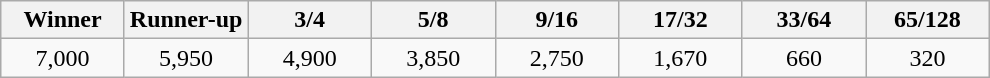<table class="wikitable" style="text-align:center">
<tr>
<th width="75">Winner</th>
<th width="75">Runner-up</th>
<th width="75">3/4</th>
<th width="75">5/8</th>
<th width="75">9/16</th>
<th width="75">17/32</th>
<th width="75">33/64</th>
<th width="75">65/128</th>
</tr>
<tr>
<td>7,000</td>
<td>5,950</td>
<td>4,900</td>
<td>3,850</td>
<td>2,750</td>
<td>1,670</td>
<td>660</td>
<td>320</td>
</tr>
</table>
